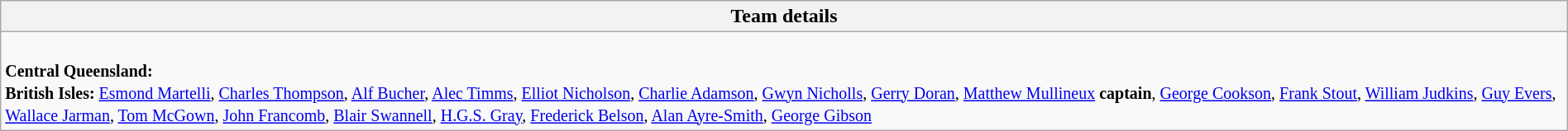<table class="wikitable collapsible collapsed" style="width:100%">
<tr>
<th>Team details</th>
</tr>
<tr>
<td><br><small><strong>Central Queensland:</strong><br>
<strong>British Isles:</strong> <a href='#'>Esmond Martelli</a>, <a href='#'>Charles Thompson</a>, <a href='#'>Alf Bucher</a>, <a href='#'>Alec Timms</a>, <a href='#'>Elliot Nicholson</a>, <a href='#'>Charlie Adamson</a>, <a href='#'>Gwyn Nicholls</a>, <a href='#'>Gerry Doran</a>, <a href='#'>Matthew Mullineux</a> <strong>captain</strong>, <a href='#'>George Cookson</a>, <a href='#'>Frank Stout</a>, <a href='#'>William Judkins</a>, <a href='#'>Guy Evers</a>, <a href='#'>Wallace Jarman</a>, <a href='#'>Tom McGown</a>, <a href='#'>John Francomb</a>, <a href='#'>Blair Swannell</a>, <a href='#'>H.G.S. Gray</a>, <a href='#'>Frederick Belson</a>, <a href='#'>Alan Ayre-Smith</a>, <a href='#'>George Gibson</a></small></td>
</tr>
</table>
